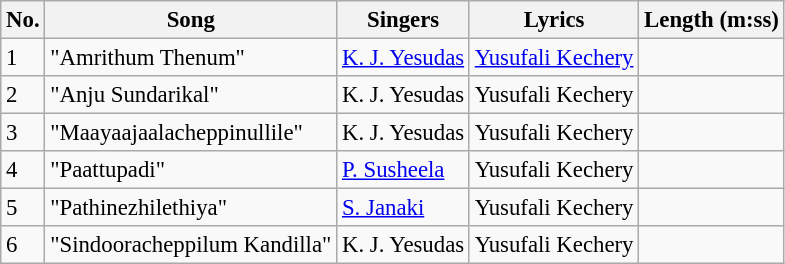<table class="wikitable" style="font-size:95%;">
<tr>
<th>No.</th>
<th>Song</th>
<th>Singers</th>
<th>Lyrics</th>
<th>Length (m:ss)</th>
</tr>
<tr>
<td>1</td>
<td>"Amrithum Thenum"</td>
<td><a href='#'>K. J. Yesudas</a></td>
<td><a href='#'>Yusufali Kechery</a></td>
<td></td>
</tr>
<tr>
<td>2</td>
<td>"Anju Sundarikal"</td>
<td>K. J. Yesudas</td>
<td>Yusufali Kechery</td>
<td></td>
</tr>
<tr>
<td>3</td>
<td>"Maayaajaalacheppinullile"</td>
<td>K. J. Yesudas</td>
<td>Yusufali Kechery</td>
<td></td>
</tr>
<tr>
<td>4</td>
<td>"Paattupadi"</td>
<td><a href='#'>P. Susheela</a></td>
<td>Yusufali Kechery</td>
<td></td>
</tr>
<tr>
<td>5</td>
<td>"Pathinezhilethiya"</td>
<td><a href='#'>S. Janaki</a></td>
<td>Yusufali Kechery</td>
<td></td>
</tr>
<tr>
<td>6</td>
<td>"Sindooracheppilum Kandilla"</td>
<td>K. J. Yesudas</td>
<td>Yusufali Kechery</td>
<td></td>
</tr>
</table>
